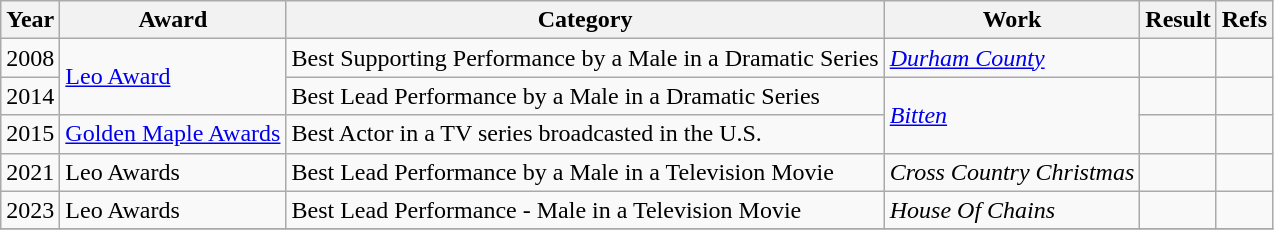<table class="wikitable">
<tr>
<th>Year</th>
<th>Award</th>
<th>Category</th>
<th>Work</th>
<th>Result</th>
<th class="unsortable">Refs</th>
</tr>
<tr>
<td>2008</td>
<td rowspan="2"><a href='#'>Leo Award</a></td>
<td>Best Supporting Performance by a Male in a Dramatic Series</td>
<td><em><a href='#'>Durham County</a></em></td>
<td></td>
<td style="text-align:center;"></td>
</tr>
<tr>
<td>2014</td>
<td>Best Lead Performance by a Male in a Dramatic Series</td>
<td rowspan="2"><em><a href='#'>Bitten</a></em></td>
<td></td>
<td style="text-align:center;"></td>
</tr>
<tr>
<td>2015</td>
<td><a href='#'>Golden Maple Awards</a></td>
<td>Best Actor in a TV series broadcasted in the U.S.</td>
<td></td>
<td style="text-align:center;"></td>
</tr>
<tr>
<td>2021</td>
<td>Leo Awards</td>
<td>Best Lead Performance by a Male in a Television Movie</td>
<td><em>Cross Country Christmas</em></td>
<td></td>
<td style="text-align:center;"></td>
</tr>
<tr>
<td>2023</td>
<td>Leo Awards</td>
<td>Best Lead Performance - Male in a Television Movie</td>
<td><em>House Of Chains</em></td>
<td></td>
<td style="text-align:center;"></td>
</tr>
<tr>
</tr>
</table>
